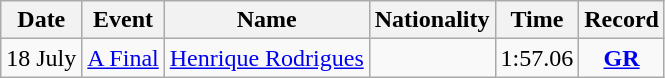<table class="wikitable" style=text-align:center>
<tr>
<th>Date</th>
<th>Event</th>
<th>Name</th>
<th>Nationality</th>
<th>Time</th>
<th>Record</th>
</tr>
<tr>
<td>18 July</td>
<td><a href='#'>A Final</a></td>
<td align=left><a href='#'>Henrique Rodrigues</a></td>
<td align=left></td>
<td>1:57.06</td>
<td><strong><a href='#'>GR</a></strong></td>
</tr>
</table>
